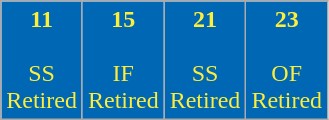<table class="wikitable" style="font-style:bold; font-size:100%; border:3px;">
<tr style="text-align:center; background-color:#0067B4; color:#FDEE3C; width=11%">
<td><strong>11</strong><br><strong><a href='#'></a></strong><br>SS<br><span>Retired</span></td>
<td><strong>15</strong><br><strong><a href='#'></a></strong><br>IF<br><span>Retired</span></td>
<td><strong>21</strong><br><strong><a href='#'></a></strong><br>SS<br><span>Retired</span></td>
<td><strong>23</strong><br><strong><a href='#'></a></strong><br>OF<br><span>Retired</span></td>
</tr>
</table>
